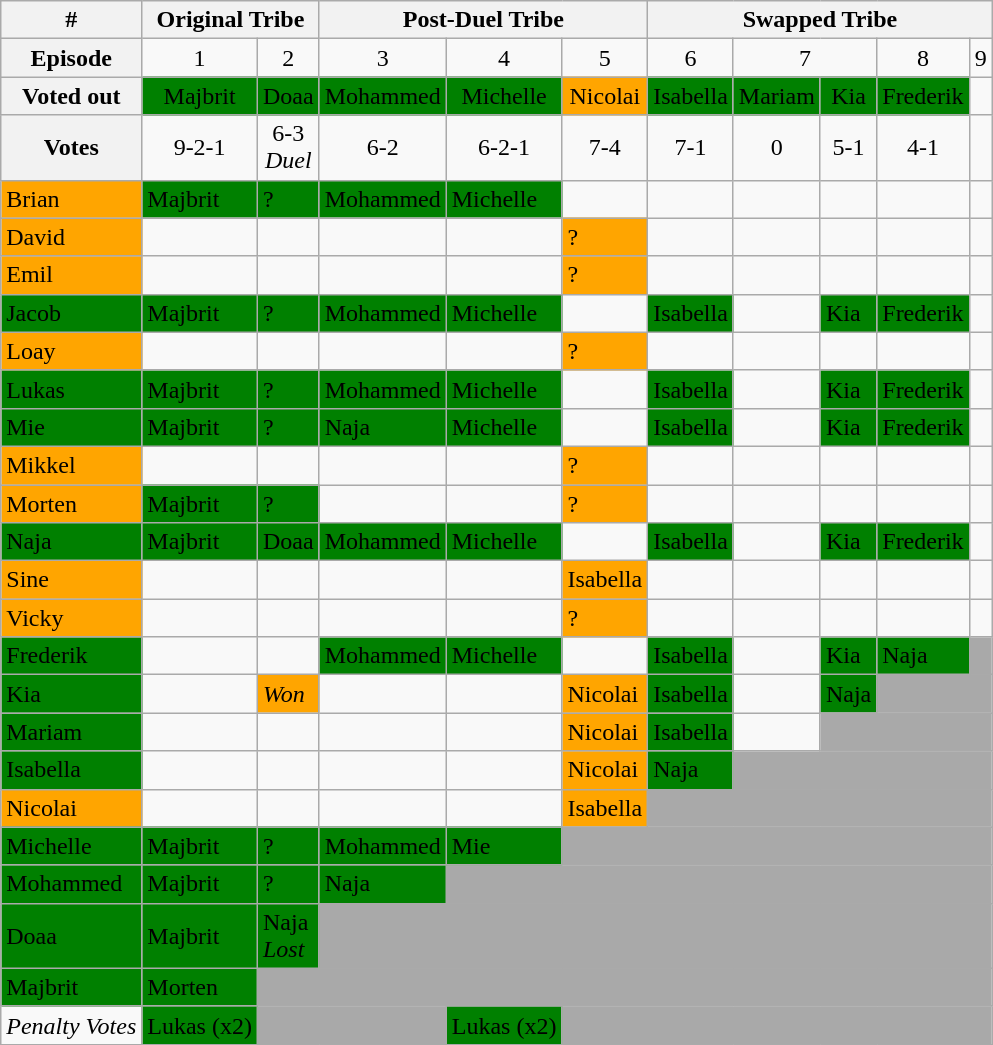<table class="wikitable" text-align:center;">
<tr>
<th colspan="1">#</th>
<th colspan="2">Original Tribe</th>
<th colspan="3">Post-Duel Tribe</th>
<th colspan="5">Swapped Tribe</th>
</tr>
<tr>
<th colspan="1" align="left">Episode</th>
<td align="center">1</td>
<td align="center">2</td>
<td align="center">3</td>
<td align="center">4</td>
<td align="center">5</td>
<td align="center">6</td>
<td colspan="2" align="center">7</td>
<td align="center">8</td>
<td align="center">9</td>
</tr>
<tr>
<th colspan="1" align="left">Voted out</th>
<td colspan="1" align="center" bgcolor="green">Majbrit</td>
<td colspan="1" align="center" bgcolor="green">Doaa</td>
<td colspan="1" align="center" bgcolor="green">Mohammed</td>
<td colspan="1" align="center" bgcolor="green">Michelle</td>
<td colspan="1" align="center" bgcolor="orange">Nicolai</td>
<td colspan="1" align="center" bgcolor="green">Isabella</td>
<td colspan="1" align="center" bgcolor="green">Mariam</td>
<td colspan="1" align="center" bgcolor="green">Kia</td>
<td colspan="1" align="center" bgcolor="green">Frederik</td>
<td colspan="1" align="center" bgcolor=""></td>
</tr>
<tr>
<th colspan="1" align="left">Votes</th>
<td align="center">9-2-1</td>
<td align="center">6-3<br><em>Duel</em></td>
<td align="center">6-2</td>
<td align="center">6-2-1</td>
<td align="center">7-4</td>
<td align="center">7-1</td>
<td align="center">0</td>
<td align="center">5-1</td>
<td align="center">4-1</td>
<td align="center"></td>
</tr>
<tr>
<td align="left" bgcolor="orange">Brian</td>
<td bgcolor="green">Majbrit</td>
<td bgcolor="green">?</td>
<td bgcolor="green">Mohammed</td>
<td bgcolor="green">Michelle</td>
<td></td>
<td></td>
<td></td>
<td></td>
<td></td>
<td></td>
</tr>
<tr>
<td align="left" bgcolor="orange">David</td>
<td></td>
<td></td>
<td></td>
<td></td>
<td bgcolor="orange">?</td>
<td></td>
<td></td>
<td></td>
<td></td>
<td></td>
</tr>
<tr>
<td align="left" bgcolor="orange">Emil</td>
<td></td>
<td></td>
<td></td>
<td></td>
<td bgcolor="orange">?</td>
<td></td>
<td></td>
<td></td>
<td></td>
<td></td>
</tr>
<tr>
<td align="left" bgcolor="green">Jacob</td>
<td bgcolor="green">Majbrit</td>
<td bgcolor="green">?</td>
<td bgcolor="green">Mohammed</td>
<td bgcolor="green">Michelle</td>
<td></td>
<td bgcolor="green">Isabella</td>
<td></td>
<td bgcolor="green">Kia</td>
<td bgcolor="green">Frederik</td>
<td></td>
</tr>
<tr>
<td align="left" bgcolor="orange">Loay</td>
<td></td>
<td></td>
<td></td>
<td></td>
<td bgcolor="orange">?</td>
<td></td>
<td></td>
<td></td>
<td></td>
<td></td>
</tr>
<tr>
<td align="left" bgcolor="green">Lukas</td>
<td bgcolor="green">Majbrit</td>
<td bgcolor="green">?</td>
<td bgcolor="green">Mohammed</td>
<td bgcolor="green">Michelle</td>
<td></td>
<td bgcolor="green">Isabella</td>
<td></td>
<td bgcolor="green">Kia</td>
<td bgcolor="green">Frederik</td>
<td></td>
</tr>
<tr>
<td align="left" bgcolor="green">Mie</td>
<td bgcolor="green">Majbrit</td>
<td bgcolor="green">?</td>
<td bgcolor="green">Naja</td>
<td bgcolor="green">Michelle</td>
<td></td>
<td bgcolor="green">Isabella</td>
<td></td>
<td bgcolor="green">Kia</td>
<td bgcolor="green">Frederik</td>
<td></td>
</tr>
<tr>
<td align="left" bgcolor="orange">Mikkel</td>
<td></td>
<td></td>
<td></td>
<td></td>
<td bgcolor="orange">?</td>
<td></td>
<td></td>
<td></td>
<td></td>
<td></td>
</tr>
<tr>
<td align="left" bgcolor="orange">Morten</td>
<td bgcolor="green">Majbrit</td>
<td bgcolor="green">?</td>
<td></td>
<td></td>
<td bgcolor="orange">?</td>
<td></td>
<td></td>
<td></td>
<td></td>
<td></td>
</tr>
<tr>
<td align="left" bgcolor="green">Naja</td>
<td bgcolor="green">Majbrit</td>
<td bgcolor="green">Doaa</td>
<td bgcolor="green">Mohammed</td>
<td bgcolor="green">Michelle</td>
<td></td>
<td bgcolor="green">Isabella</td>
<td></td>
<td bgcolor="green">Kia</td>
<td bgcolor="green">Frederik</td>
<td></td>
</tr>
<tr>
<td align="left" bgcolor="orange">Sine</td>
<td></td>
<td></td>
<td></td>
<td></td>
<td bgcolor="orange">Isabella</td>
<td></td>
<td></td>
<td></td>
<td></td>
<td></td>
</tr>
<tr>
<td align="left" bgcolor="orange">Vicky</td>
<td></td>
<td></td>
<td></td>
<td></td>
<td bgcolor="orange">?</td>
<td></td>
<td></td>
<td></td>
<td></td>
<td></td>
</tr>
<tr>
<td align="left" bgcolor="green">Frederik</td>
<td></td>
<td></td>
<td bgcolor="green">Mohammed</td>
<td bgcolor="green">Michelle</td>
<td></td>
<td bgcolor="green">Isabella</td>
<td></td>
<td bgcolor="green">Kia</td>
<td bgcolor="green">Naja</td>
<td bgcolor="darkgrey"></td>
</tr>
<tr>
<td align="left" bgcolor="green">Kia</td>
<td></td>
<td bgcolor="orange"><em>Won</em></td>
<td></td>
<td></td>
<td bgcolor="orange">Nicolai</td>
<td bgcolor="green">Isabella</td>
<td></td>
<td bgcolor="green">Naja</td>
<td colspan="2" bgcolor="darkgrey"></td>
</tr>
<tr>
<td align="left" bgcolor="green">Mariam</td>
<td></td>
<td></td>
<td></td>
<td></td>
<td bgcolor="orange">Nicolai</td>
<td bgcolor="green">Isabella</td>
<td></td>
<td colspan="3" bgcolor="darkgrey"></td>
</tr>
<tr>
<td align="left" bgcolor="green">Isabella</td>
<td></td>
<td></td>
<td></td>
<td></td>
<td bgcolor="orange">Nicolai</td>
<td bgcolor="green">Naja</td>
<td colspan="4" bgcolor="darkgrey"></td>
</tr>
<tr>
<td align="left" bgcolor="orange">Nicolai</td>
<td></td>
<td></td>
<td></td>
<td></td>
<td bgcolor="orange">Isabella</td>
<td colspan="5" bgcolor="darkgrey"></td>
</tr>
<tr>
<td align="left" bgcolor="green">Michelle</td>
<td bgcolor="green">Majbrit</td>
<td bgcolor="green">?</td>
<td bgcolor="green">Mohammed</td>
<td bgcolor="green">Mie</td>
<td colspan="6" bgcolor="darkgrey"></td>
</tr>
<tr>
<td align="left" bgcolor="green">Mohammed</td>
<td bgcolor="green">Majbrit</td>
<td bgcolor="green">?</td>
<td bgcolor="green">Naja</td>
<td colspan="7" bgcolor="darkgrey"></td>
</tr>
<tr>
<td align="left" bgcolor="green">Doaa</td>
<td bgcolor="green">Majbrit</td>
<td bgcolor="green">Naja<br><em>Lost</em></td>
<td colspan="8" bgcolor="darkgrey"></td>
</tr>
<tr>
<td align="left" bgcolor="green">Majbrit</td>
<td bgcolor="green">Morten</td>
<td colspan="9" bgcolor="darkgrey"></td>
</tr>
<tr>
<td align="left"><em>Penalty Votes</em></td>
<td bgcolor="green">Lukas (x2)</td>
<td colspan="2" bgcolor="darkgrey"></td>
<td bgcolor="green">Lukas (x2)</td>
<td colspan="6" bgcolor="darkgrey"></td>
</tr>
<tr>
</tr>
</table>
